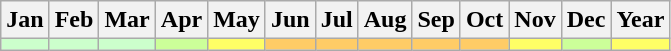<table class="wikitable">
<tr>
<th><strong>Jan</strong></th>
<th><strong>Feb</strong></th>
<th><strong>Mar</strong></th>
<th><strong>Apr</strong></th>
<th><strong>May</strong></th>
<th><strong>Jun</strong></th>
<th><strong>Jul</strong></th>
<th><strong>Aug</strong></th>
<th><strong>Sep</strong></th>
<th><strong>Oct</strong></th>
<th><strong>Nov</strong></th>
<th><strong>Dec</strong></th>
<th><strong>Year</strong></th>
</tr>
<tr>
<td style="background: #CCFFCC; color: black;"><small></small></td>
<td style="background: #CCFFCC; color: black;"><small></small></td>
<td style="background: #CCFFCC; color: black;"><small></small></td>
<td style="background: #CCFF99; color: black;"><small></small></td>
<td style="background: #FFFF66; color: black;"><small></small></td>
<td style="background: #FFCC66; color: black;"><small></small></td>
<td style="background: #FFCC66; color: black;"><small></small></td>
<td style="background: #FFCC66; color: black;"><small></small></td>
<td style="background: #FFCC66; color: black;"><small></small></td>
<td style="background: #FFCC66; color: black;"><small></small></td>
<td style="background: #FFFF66; color: black;"><small></small></td>
<td style="background: #CCFF99; color: black;"><small></small></td>
<td style="background: #FFFF66; color: black;"><small></small></td>
</tr>
</table>
